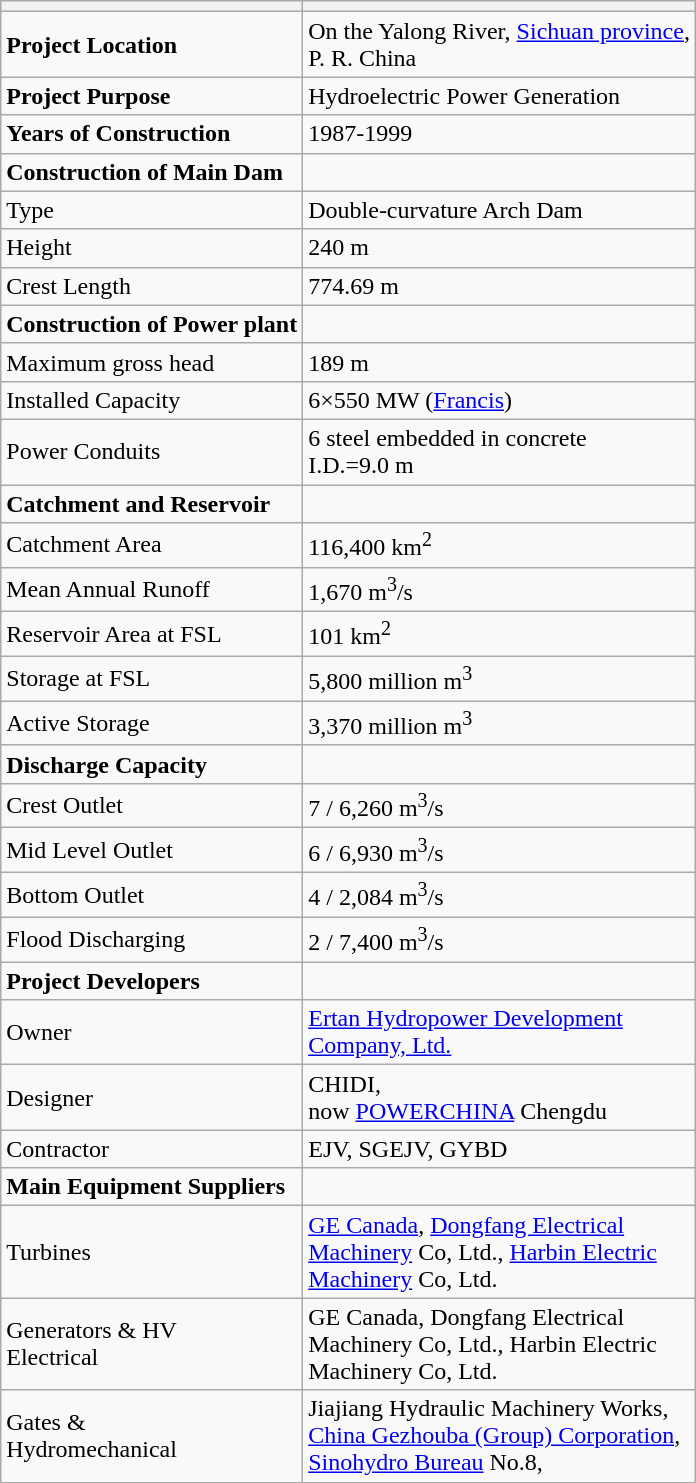<table class="wikitable">
<tr>
<th></th>
<th></th>
</tr>
<tr>
<td><strong>Project Location</strong></td>
<td>On the Yalong River, <a href='#'>Sichuan province</a>,<br>P. R. China</td>
</tr>
<tr>
<td><strong>Project Purpose</strong></td>
<td>Hydroelectric Power Generation</td>
</tr>
<tr>
<td><strong>Years of Construction</strong></td>
<td>1987-1999</td>
</tr>
<tr>
<td><strong>Construction of Main Dam</strong></td>
<td></td>
</tr>
<tr>
<td>Type</td>
<td>Double-curvature Arch Dam</td>
</tr>
<tr>
<td>Height</td>
<td>240 m</td>
</tr>
<tr>
<td>Crest Length</td>
<td>774.69 m</td>
</tr>
<tr>
<td><strong>Construction of Power plant</strong></td>
<td></td>
</tr>
<tr>
<td>Maximum gross head</td>
<td>189 m</td>
</tr>
<tr>
<td>Installed Capacity</td>
<td>6×550 MW (<a href='#'>Francis</a>)</td>
</tr>
<tr>
<td>Power Conduits</td>
<td>6 steel embedded in concrete<br>I.D.=9.0 m</td>
</tr>
<tr>
<td><strong>Catchment and Reservoir</strong></td>
<td></td>
</tr>
<tr>
<td>Catchment Area</td>
<td>116,400 km<sup>2</sup></td>
</tr>
<tr>
<td>Mean Annual Runoff</td>
<td>1,670 m<sup>3</sup>/s</td>
</tr>
<tr>
<td>Reservoir Area at FSL</td>
<td>101 km<sup>2</sup></td>
</tr>
<tr>
<td>Storage at FSL</td>
<td>5,800 million m<sup>3</sup></td>
</tr>
<tr>
<td>Active Storage</td>
<td>3,370 million m<sup>3</sup></td>
</tr>
<tr>
<td><strong>Discharge Capacity</strong></td>
<td></td>
</tr>
<tr>
<td>Crest Outlet</td>
<td>7 / 6,260 m<sup>3</sup>/s</td>
</tr>
<tr>
<td>Mid Level Outlet</td>
<td>6 / 6,930 m<sup>3</sup>/s</td>
</tr>
<tr>
<td>Bottom Outlet</td>
<td>4 / 2,084 m<sup>3</sup>/s</td>
</tr>
<tr>
<td>Flood Discharging</td>
<td>2 / 7,400 m<sup>3</sup>/s</td>
</tr>
<tr>
<td><strong>Project Developers</strong></td>
<td></td>
</tr>
<tr>
<td>Owner</td>
<td><a href='#'>Ertan Hydropower Development</a><br><a href='#'>Company, Ltd.</a></td>
</tr>
<tr>
<td>Designer</td>
<td>CHIDI,<br>now <a href='#'>POWERCHINA</a> Chengdu</td>
</tr>
<tr>
<td>Contractor</td>
<td>EJV, SGEJV, GYBD</td>
</tr>
<tr>
<td><strong>Main Equipment Suppliers</strong></td>
<td></td>
</tr>
<tr>
<td>Turbines</td>
<td><a href='#'>GE Canada</a>, <a href='#'>Dongfang Electrical</a><br><a href='#'>Machinery</a> Co, Ltd., <a href='#'>Harbin Electric</a><br><a href='#'>Machinery</a> Co, Ltd.</td>
</tr>
<tr>
<td>Generators & HV<br>Electrical</td>
<td>GE Canada, Dongfang Electrical<br>Machinery Co, Ltd., Harbin Electric<br>Machinery Co, Ltd.</td>
</tr>
<tr>
<td>Gates &<br>Hydromechanical</td>
<td>Jiajiang Hydraulic Machinery Works,<br><a href='#'>China Gezhouba (Group) Corporation</a>,<br><a href='#'>Sinohydro Bureau</a> No.8,</td>
</tr>
</table>
